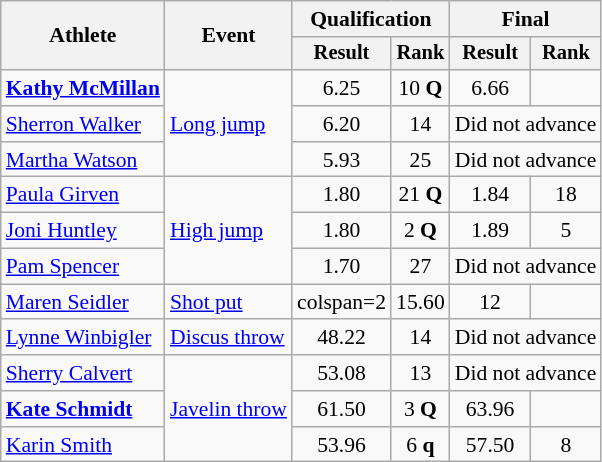<table class=wikitable style=font-size:90%;text-align:center>
<tr>
<th rowspan=2>Athlete</th>
<th rowspan=2>Event</th>
<th colspan=2>Qualification</th>
<th colspan=2>Final</th>
</tr>
<tr style=font-size:95%>
<th>Result</th>
<th>Rank</th>
<th>Result</th>
<th>Rank</th>
</tr>
<tr>
<td align=left><strong><a href='#'>Kathy McMillan</a></strong></td>
<td align=left rowspan=3><a href='#'>Long jump</a></td>
<td>6.25</td>
<td>10 <strong>Q</strong></td>
<td>6.66</td>
<td></td>
</tr>
<tr>
<td align=left><a href='#'>Sherron Walker</a></td>
<td>6.20</td>
<td>14</td>
<td colspan=2>Did not advance</td>
</tr>
<tr>
<td align=left><a href='#'>Martha Watson</a></td>
<td>5.93</td>
<td>25</td>
<td colspan=2>Did not advance</td>
</tr>
<tr>
<td align=left><a href='#'>Paula Girven</a></td>
<td align=left rowspan=3><a href='#'>High jump</a></td>
<td>1.80</td>
<td>21 <strong>Q</strong></td>
<td>1.84</td>
<td>18</td>
</tr>
<tr>
<td align=left><a href='#'>Joni Huntley</a></td>
<td>1.80</td>
<td>2 <strong>Q</strong></td>
<td>1.89</td>
<td>5</td>
</tr>
<tr>
<td align=left><a href='#'>Pam Spencer</a></td>
<td>1.70</td>
<td>27</td>
<td colspan=2>Did not advance</td>
</tr>
<tr>
<td align=left><a href='#'>Maren Seidler</a></td>
<td align=left><a href='#'>Shot put</a></td>
<td>colspan=2 </td>
<td>15.60</td>
<td>12</td>
</tr>
<tr>
<td align=left><a href='#'>Lynne Winbigler</a></td>
<td align=left><a href='#'>Discus throw</a></td>
<td>48.22</td>
<td>14</td>
<td colspan=2>Did not advance</td>
</tr>
<tr>
<td align=left><a href='#'>Sherry Calvert</a></td>
<td align=left rowspan=3><a href='#'>Javelin throw</a></td>
<td>53.08</td>
<td>13</td>
<td colspan=2>Did not advance</td>
</tr>
<tr>
<td align=left><strong><a href='#'>Kate Schmidt</a></strong></td>
<td>61.50</td>
<td>3 <strong>Q</strong></td>
<td>63.96</td>
<td></td>
</tr>
<tr>
<td align=left><a href='#'>Karin Smith</a></td>
<td>53.96</td>
<td>6 <strong>q</strong></td>
<td>57.50</td>
<td>8</td>
</tr>
</table>
